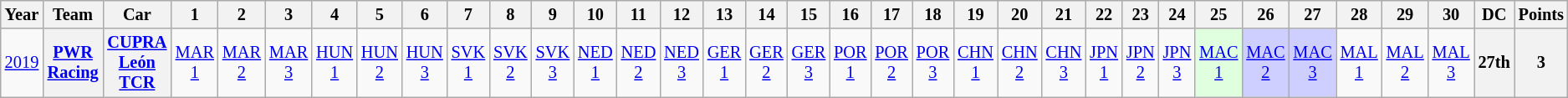<table class="wikitable" style="text-align:center; font-size:85%">
<tr>
<th>Year</th>
<th>Team</th>
<th>Car</th>
<th>1</th>
<th>2</th>
<th>3</th>
<th>4</th>
<th>5</th>
<th>6</th>
<th>7</th>
<th>8</th>
<th>9</th>
<th>10</th>
<th>11</th>
<th>12</th>
<th>13</th>
<th>14</th>
<th>15</th>
<th>16</th>
<th>17</th>
<th>18</th>
<th>19</th>
<th>20</th>
<th>21</th>
<th>22</th>
<th>23</th>
<th>24</th>
<th>25</th>
<th>26</th>
<th>27</th>
<th>28</th>
<th>29</th>
<th>30</th>
<th>DC</th>
<th>Points</th>
</tr>
<tr>
<td><a href='#'>2019</a></td>
<th><a href='#'>PWR Racing</a></th>
<th><a href='#'>CUPRA León TCR</a></th>
<td><a href='#'>MAR<br>1</a></td>
<td><a href='#'>MAR<br>2</a></td>
<td><a href='#'>MAR<br>3</a></td>
<td><a href='#'>HUN<br>1</a></td>
<td><a href='#'>HUN<br>2</a></td>
<td><a href='#'>HUN<br>3</a></td>
<td><a href='#'>SVK<br>1</a></td>
<td><a href='#'>SVK<br>2</a></td>
<td><a href='#'>SVK<br>3</a></td>
<td><a href='#'>NED<br>1</a></td>
<td><a href='#'>NED<br>2</a></td>
<td><a href='#'>NED<br>3</a></td>
<td><a href='#'>GER<br>1</a></td>
<td><a href='#'>GER<br>2</a></td>
<td><a href='#'>GER<br>3</a></td>
<td><a href='#'>POR<br>1</a></td>
<td><a href='#'>POR<br>2</a></td>
<td><a href='#'>POR<br>3</a></td>
<td><a href='#'>CHN<br>1</a></td>
<td><a href='#'>CHN<br>2</a></td>
<td><a href='#'>CHN<br>3</a></td>
<td><a href='#'>JPN<br>1</a></td>
<td><a href='#'>JPN<br>2</a></td>
<td><a href='#'>JPN<br>3</a></td>
<td style="background:#DFFFDF;"><a href='#'>MAC<br>1</a><br></td>
<td style="background:#CFCFFF;"><a href='#'>MAC<br>2</a><br></td>
<td style="background:#CFCFFF;"><a href='#'>MAC<br>3</a><br></td>
<td><a href='#'>MAL<br>1</a></td>
<td><a href='#'>MAL<br>2</a></td>
<td><a href='#'>MAL<br>3</a></td>
<th>27th</th>
<th>3</th>
</tr>
</table>
